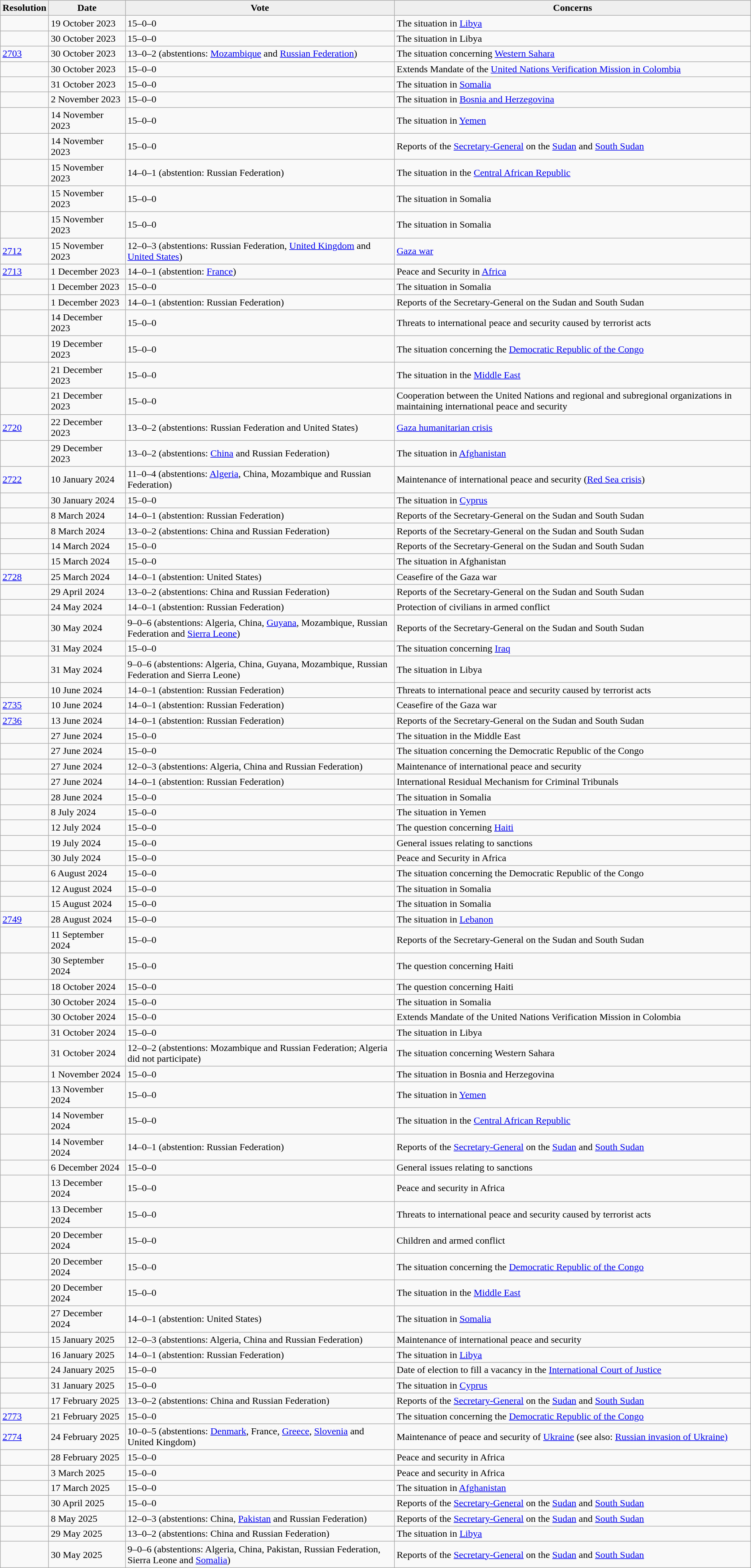<table class="wikitable">
<tr>
<th style="background:#efefef;">Resolution</th>
<th style="background:#efefef;" width="120">Date</th>
<th style="background:#efefef;">Vote</th>
<th style="background:#efefef;">Concerns</th>
</tr>
<tr id="2701">
<td></td>
<td>19 October 2023</td>
<td>15–0–0</td>
<td>The situation in <a href='#'>Libya</a></td>
</tr>
<tr id="2702">
<td></td>
<td>30 October 2023</td>
<td>15–0–0</td>
<td>The situation in Libya</td>
</tr>
<tr id="2703">
<td><a href='#'>2703</a></td>
<td>30 October 2023</td>
<td>13–0–2 (abstentions: <a href='#'>Mozambique</a> and <a href='#'>Russian Federation</a>)</td>
<td>The situation concerning <a href='#'>Western Sahara</a></td>
</tr>
<tr id="2704">
<td></td>
<td>30 October 2023</td>
<td>15–0–0</td>
<td>Extends Mandate of the <a href='#'>United Nations Verification Mission in Colombia</a></td>
</tr>
<tr id="2705">
<td></td>
<td>31 October 2023</td>
<td>15–0–0</td>
<td>The situation in <a href='#'>Somalia</a></td>
</tr>
<tr id="2706">
<td></td>
<td>2 November 2023</td>
<td>15–0–0</td>
<td>The situation in <a href='#'>Bosnia and Herzegovina</a></td>
</tr>
<tr id="2707">
<td></td>
<td>14 November 2023</td>
<td>15–0–0</td>
<td>The situation in <a href='#'>Yemen</a></td>
</tr>
<tr id="2708">
<td></td>
<td>14 November 2023</td>
<td>15–0–0</td>
<td>Reports of the <a href='#'>Secretary-General</a> on the <a href='#'>Sudan</a> and <a href='#'>South Sudan</a></td>
</tr>
<tr id="2709">
<td></td>
<td>15 November 2023</td>
<td>14–0–1 (abstention: Russian Federation)</td>
<td>The situation in the <a href='#'>Central African Republic</a></td>
</tr>
<tr id="2710">
<td></td>
<td>15 November 2023</td>
<td>15–0–0</td>
<td>The situation in Somalia</td>
</tr>
<tr id="2711">
<td></td>
<td>15 November 2023</td>
<td>15–0–0</td>
<td>The situation in Somalia</td>
</tr>
<tr id="2712">
<td><a href='#'>2712</a></td>
<td>15 November 2023</td>
<td>12–0–3 (abstentions: Russian Federation, <a href='#'>United Kingdom</a> and <a href='#'>United States</a>)</td>
<td><a href='#'>Gaza war</a></td>
</tr>
<tr id="2713">
<td><a href='#'>2713</a></td>
<td>1 December 2023</td>
<td>14–0–1 (abstention: <a href='#'>France</a>)</td>
<td>Peace and Security in <a href='#'>Africa</a></td>
</tr>
<tr id="2714">
<td></td>
<td>1 December 2023</td>
<td>15–0–0</td>
<td>The situation in Somalia</td>
</tr>
<tr id="2715">
<td></td>
<td>1 December 2023</td>
<td>14–0–1 (abstention: Russian Federation)</td>
<td>Reports of the Secretary-General on the Sudan and South Sudan</td>
</tr>
<tr id="2716">
<td></td>
<td>14 December 2023</td>
<td>15–0–0</td>
<td>Threats to international peace and security caused by terrorist acts</td>
</tr>
<tr id="2717">
<td></td>
<td>19 December 2023</td>
<td>15–0–0</td>
<td>The situation concerning the <a href='#'>Democratic Republic of the Congo</a></td>
</tr>
<tr id="2718">
<td></td>
<td>21 December 2023</td>
<td>15–0–0</td>
<td>The situation in the <a href='#'>Middle East</a></td>
</tr>
<tr id="2719">
<td></td>
<td>21 December 2023</td>
<td>15–0–0</td>
<td>Cooperation between the United Nations and regional and subregional organizations in maintaining international peace and security</td>
</tr>
<tr id="2720">
<td><a href='#'>2720</a></td>
<td>22 December 2023</td>
<td>13–0–2 (abstentions: Russian Federation and United States)</td>
<td><a href='#'>Gaza humanitarian crisis</a></td>
</tr>
<tr id="2721">
<td></td>
<td>29 December 2023</td>
<td>13–0–2 (abstentions: <a href='#'>China</a> and Russian Federation)</td>
<td>The situation in <a href='#'>Afghanistan</a></td>
</tr>
<tr id="2722">
<td><a href='#'>2722</a></td>
<td>10 January 2024</td>
<td>11–0–4 (abstentions: <a href='#'>Algeria</a>, China, Mozambique and Russian Federation)</td>
<td>Maintenance of international peace and security (<a href='#'>Red Sea crisis</a>)</td>
</tr>
<tr id="2723">
<td></td>
<td>30 January 2024</td>
<td>15–0–0</td>
<td>The situation in <a href='#'>Cyprus</a></td>
</tr>
<tr id="2724">
<td></td>
<td>8 March 2024</td>
<td>14–0–1 (abstention: Russian Federation)</td>
<td>Reports of the Secretary-General on the Sudan and South Sudan</td>
</tr>
<tr id="2725">
<td></td>
<td>8 March 2024</td>
<td>13–0–2 (abstentions: China and Russian Federation)</td>
<td>Reports of the Secretary-General on the Sudan and South Sudan</td>
</tr>
<tr id="2726">
<td></td>
<td>14 March 2024</td>
<td>15–0–0</td>
<td>Reports of the Secretary-General on the Sudan and South Sudan</td>
</tr>
<tr id="2727">
<td></td>
<td>15 March 2024</td>
<td>15–0–0</td>
<td>The situation in Afghanistan</td>
</tr>
<tr id="2728">
<td><a href='#'>2728</a></td>
<td>25 March 2024</td>
<td>14–0–1 (abstention: United States)</td>
<td>Ceasefire of the Gaza war</td>
</tr>
<tr id="2729">
<td></td>
<td>29 April 2024</td>
<td>13–0–2 (abstentions: China and Russian Federation)</td>
<td>Reports of the Secretary-General on the Sudan and South Sudan</td>
</tr>
<tr id="2730">
<td></td>
<td>24 May 2024</td>
<td>14–0–1 (abstention: Russian Federation)</td>
<td>Protection of civilians in armed conflict</td>
</tr>
<tr id="2731">
<td></td>
<td>30 May 2024</td>
<td>9–0–6 (abstentions: Algeria, China, <a href='#'>Guyana</a>, Mozambique, Russian Federation and <a href='#'>Sierra Leone</a>)</td>
<td>Reports of the Secretary-General on the Sudan and South Sudan</td>
</tr>
<tr id="2732">
<td></td>
<td>31 May 2024</td>
<td>15–0–0</td>
<td>The situation concerning <a href='#'>Iraq</a></td>
</tr>
<tr id="2733">
<td></td>
<td>31 May 2024</td>
<td>9–0–6 (abstentions: Algeria, China, Guyana, Mozambique, Russian Federation and Sierra Leone)</td>
<td>The situation in Libya</td>
</tr>
<tr id="2734">
<td></td>
<td>10 June 2024</td>
<td>14–0–1 (abstention: Russian Federation)</td>
<td>Threats to international peace and security caused by terrorist acts</td>
</tr>
<tr id="2735">
<td><a href='#'>2735</a></td>
<td>10 June 2024</td>
<td>14–0–1 (abstention: Russian Federation)</td>
<td>Ceasefire of the Gaza war</td>
</tr>
<tr id="2736">
<td><a href='#'>2736</a></td>
<td>13 June 2024</td>
<td>14–0–1 (abstention: Russian Federation)</td>
<td>Reports of the Secretary-General on the Sudan and South Sudan</td>
</tr>
<tr id="2737">
<td></td>
<td>27 June 2024</td>
<td>15–0–0</td>
<td>The situation in the Middle East</td>
</tr>
<tr id="2738">
<td></td>
<td>27 June 2024</td>
<td>15–0–0</td>
<td>The situation concerning the Democratic Republic of the Congo</td>
</tr>
<tr id="2739">
<td></td>
<td>27 June 2024</td>
<td>12–0–3 (abstentions: Algeria, China and Russian Federation)</td>
<td>Maintenance of international peace and security</td>
</tr>
<tr id="2740">
<td></td>
<td>27 June 2024</td>
<td>14–0–1 (abstention: Russian Federation)</td>
<td>International Residual Mechanism for Criminal Tribunals</td>
</tr>
<tr id="2741">
<td></td>
<td>28 June 2024</td>
<td>15–0–0</td>
<td>The situation in Somalia</td>
</tr>
<tr id="2742">
<td></td>
<td>8 July 2024</td>
<td>15–0–0</td>
<td>The situation in Yemen</td>
</tr>
<tr id="2743">
<td></td>
<td>12 July 2024</td>
<td>15–0–0</td>
<td>The question concerning <a href='#'>Haiti</a></td>
</tr>
<tr id="2744">
<td></td>
<td>19 July 2024</td>
<td>15–0–0</td>
<td>General issues relating to sanctions</td>
</tr>
<tr id="2745">
<td></td>
<td>30 July 2024</td>
<td>15–0–0</td>
<td>Peace and Security in Africa</td>
</tr>
<tr id="2746">
<td></td>
<td>6 August 2024</td>
<td>15–0–0</td>
<td>The situation concerning the Democratic Republic of the Congo</td>
</tr>
<tr id="2747">
<td></td>
<td>12 August 2024</td>
<td>15–0–0</td>
<td>The situation in Somalia</td>
</tr>
<tr id="2748">
<td></td>
<td>15 August 2024</td>
<td>15–0–0</td>
<td>The situation in Somalia</td>
</tr>
<tr id="2749">
<td><a href='#'>2749</a></td>
<td>28 August 2024</td>
<td>15–0–0</td>
<td>The situation in <a href='#'>Lebanon</a></td>
</tr>
<tr id="2750">
<td></td>
<td>11 September 2024</td>
<td>15–0–0</td>
<td>Reports of the Secretary-General on the Sudan and South Sudan</td>
</tr>
<tr id="2751">
<td></td>
<td>30 September 2024</td>
<td>15–0–0</td>
<td>The question concerning Haiti</td>
</tr>
<tr id="2752">
<td></td>
<td>18 October 2024</td>
<td>15–0–0</td>
<td>The question concerning Haiti</td>
</tr>
<tr id="2753">
<td></td>
<td>30 October 2024</td>
<td>15–0–0</td>
<td>The situation in Somalia</td>
</tr>
<tr id="2754">
<td></td>
<td>30 October 2024</td>
<td>15–0–0</td>
<td>Extends Mandate of the United Nations Verification Mission in Colombia</td>
</tr>
<tr id="2755">
<td></td>
<td>31 October 2024</td>
<td>15–0–0</td>
<td>The situation in Libya</td>
</tr>
<tr id="2756">
<td></td>
<td>31 October 2024</td>
<td>12–0–2 (abstentions: Mozambique and Russian Federation; Algeria did not participate)</td>
<td>The situation concerning Western Sahara</td>
</tr>
<tr id="2757">
<td></td>
<td>1 November 2024</td>
<td>15–0–0</td>
<td>The situation in Bosnia and Herzegovina</td>
</tr>
<tr id="2758">
<td></td>
<td>13 November 2024</td>
<td>15–0–0</td>
<td>The situation in <a href='#'>Yemen</a></td>
</tr>
<tr id="2759">
<td></td>
<td>14 November 2024</td>
<td>15–0–0</td>
<td>The situation in the <a href='#'>Central African Republic</a></td>
</tr>
<tr id="2760">
<td></td>
<td>14 November 2024</td>
<td>14–0–1 (abstention: Russian Federation)</td>
<td>Reports of the <a href='#'>Secretary-General</a> on the <a href='#'>Sudan</a> and <a href='#'>South Sudan</a></td>
</tr>
<tr id="2761">
<td></td>
<td>6 December 2024</td>
<td>15–0–0</td>
<td>General issues relating to sanctions</td>
</tr>
<tr id="2762">
<td></td>
<td>13 December 2024</td>
<td>15–0–0</td>
<td>Peace and security in Africa</td>
</tr>
<tr id="2763">
<td></td>
<td>13 December 2024</td>
<td>15–0–0</td>
<td>Threats to international peace and security caused by terrorist acts</td>
</tr>
<tr id="2764">
<td></td>
<td>20 December 2024</td>
<td>15–0–0</td>
<td>Children and armed conflict</td>
</tr>
<tr id="2765">
<td></td>
<td>20 December 2024</td>
<td>15–0–0</td>
<td>The situation concerning the <a href='#'>Democratic Republic of the Congo</a></td>
</tr>
<tr id="2766">
<td></td>
<td>20 December 2024</td>
<td>15–0–0</td>
<td>The situation in the <a href='#'>Middle East</a></td>
</tr>
<tr id="2767">
<td></td>
<td>27 December 2024</td>
<td>14–0–1 (abstention: United States)</td>
<td>The situation in <a href='#'>Somalia</a></td>
</tr>
<tr id="2768">
<td></td>
<td>15 January 2025</td>
<td>12–0–3 (abstentions: Algeria, China and Russian Federation)</td>
<td>Maintenance of international peace and security</td>
</tr>
<tr id="2769">
<td></td>
<td>16 January 2025</td>
<td>14–0–1 (abstention: Russian Federation)</td>
<td>The situation in <a href='#'>Libya</a></td>
</tr>
<tr id="2770">
<td></td>
<td>24 January 2025</td>
<td>15–0–0</td>
<td>Date of election to fill a vacancy in the <a href='#'>International Court of Justice</a></td>
</tr>
<tr id="2771">
<td></td>
<td>31 January 2025</td>
<td>15–0–0</td>
<td>The situation in <a href='#'>Cyprus</a></td>
</tr>
<tr id="2772">
<td></td>
<td>17 February 2025</td>
<td>13–0–2 (abstentions: China and Russian Federation)</td>
<td>Reports of the <a href='#'>Secretary-General</a> on the <a href='#'>Sudan</a> and <a href='#'>South Sudan</a></td>
</tr>
<tr id="2773">
<td><a href='#'>2773</a></td>
<td>21 February 2025</td>
<td>15–0–0</td>
<td>The situation concerning the <a href='#'>Democratic Republic of the Congo</a></td>
</tr>
<tr id="2774">
<td><a href='#'>2774</a></td>
<td>24 February 2025</td>
<td>10–0–5 (abstentions: <a href='#'>Denmark</a>, France, <a href='#'>Greece</a>, <a href='#'>Slovenia</a> and United Kingdom)</td>
<td>Maintenance of peace and security of <a href='#'>Ukraine</a> (see also: <a href='#'>Russian invasion of Ukraine)</a></td>
</tr>
<tr id="2775">
<td></td>
<td>28 February 2025</td>
<td>15–0–0</td>
<td>Peace and security in Africa</td>
</tr>
<tr id="2776">
<td></td>
<td>3 March 2025</td>
<td>15–0–0</td>
<td>Peace and security in Africa</td>
</tr>
<tr id="2777">
<td></td>
<td>17 March 2025</td>
<td>15–0–0</td>
<td>The situation in <a href='#'>Afghanistan</a></td>
</tr>
<tr id="2778">
<td></td>
<td>30 April 2025</td>
<td>15–0–0</td>
<td>Reports of the <a href='#'>Secretary-General</a> on the <a href='#'>Sudan</a> and <a href='#'>South Sudan</a></td>
</tr>
<tr id="2779">
<td></td>
<td>8 May 2025</td>
<td>12–0–3 (abstentions: China, <a href='#'>Pakistan</a> and Russian Federation)</td>
<td>Reports of the <a href='#'>Secretary-General</a> on the <a href='#'>Sudan</a> and <a href='#'>South Sudan</a></td>
</tr>
<tr id="2780">
<td></td>
<td>29 May 2025</td>
<td>13–0–2 (abstentions: China and Russian Federation)</td>
<td>The situation in <a href='#'>Libya</a></td>
</tr>
<tr id="2781">
<td></td>
<td>30 May 2025</td>
<td>9–0–6 (abstentions: Algeria, China, Pakistan, Russian Federation, Sierra Leone and <a href='#'>Somalia</a>)</td>
<td>Reports of the <a href='#'>Secretary-General</a> on the <a href='#'>Sudan</a> and <a href='#'>South Sudan</a></td>
</tr>
</table>
